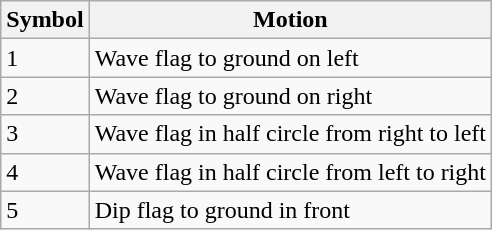<table class="wikitable">
<tr>
<th>Symbol</th>
<th>Motion</th>
</tr>
<tr>
<td>1</td>
<td>Wave flag to ground on left</td>
</tr>
<tr>
<td>2</td>
<td>Wave flag to ground on right</td>
</tr>
<tr>
<td>3</td>
<td>Wave flag in half circle from right to left</td>
</tr>
<tr>
<td>4</td>
<td>Wave flag in half circle from left to right</td>
</tr>
<tr>
<td>5</td>
<td>Dip flag to ground in front</td>
</tr>
</table>
